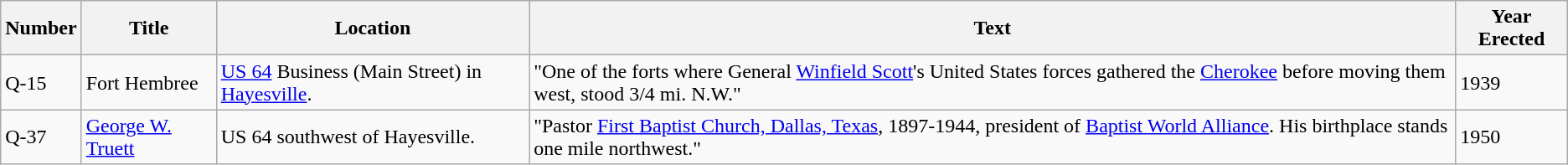<table class="wikitable">
<tr>
<th>Number</th>
<th>Title</th>
<th>Location</th>
<th>Text</th>
<th>Year Erected</th>
</tr>
<tr>
<td>Q-15</td>
<td>Fort Hembree</td>
<td><a href='#'>US 64</a> Business (Main Street) in <a href='#'>Hayesville</a>.</td>
<td>"One of the forts where General <a href='#'>Winfield Scott</a>'s United States forces gathered the <a href='#'>Cherokee</a> before moving them west, stood 3/4 mi. N.W."</td>
<td>1939</td>
</tr>
<tr>
<td>Q-37</td>
<td><a href='#'>George W. Truett</a></td>
<td>US 64 southwest of Hayesville.</td>
<td>"Pastor <a href='#'>First Baptist Church, Dallas, Texas</a>, 1897-1944, president of <a href='#'>Baptist World Alliance</a>. His birthplace stands one mile northwest."</td>
<td>1950</td>
</tr>
</table>
